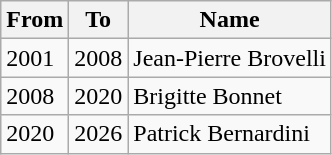<table class="wikitable">
<tr>
<th>From</th>
<th>To</th>
<th>Name</th>
</tr>
<tr>
<td>2001</td>
<td>2008</td>
<td>Jean-Pierre Brovelli</td>
</tr>
<tr>
<td>2008</td>
<td>2020</td>
<td>Brigitte Bonnet</td>
</tr>
<tr>
<td>2020</td>
<td>2026</td>
<td>Patrick Bernardini</td>
</tr>
</table>
